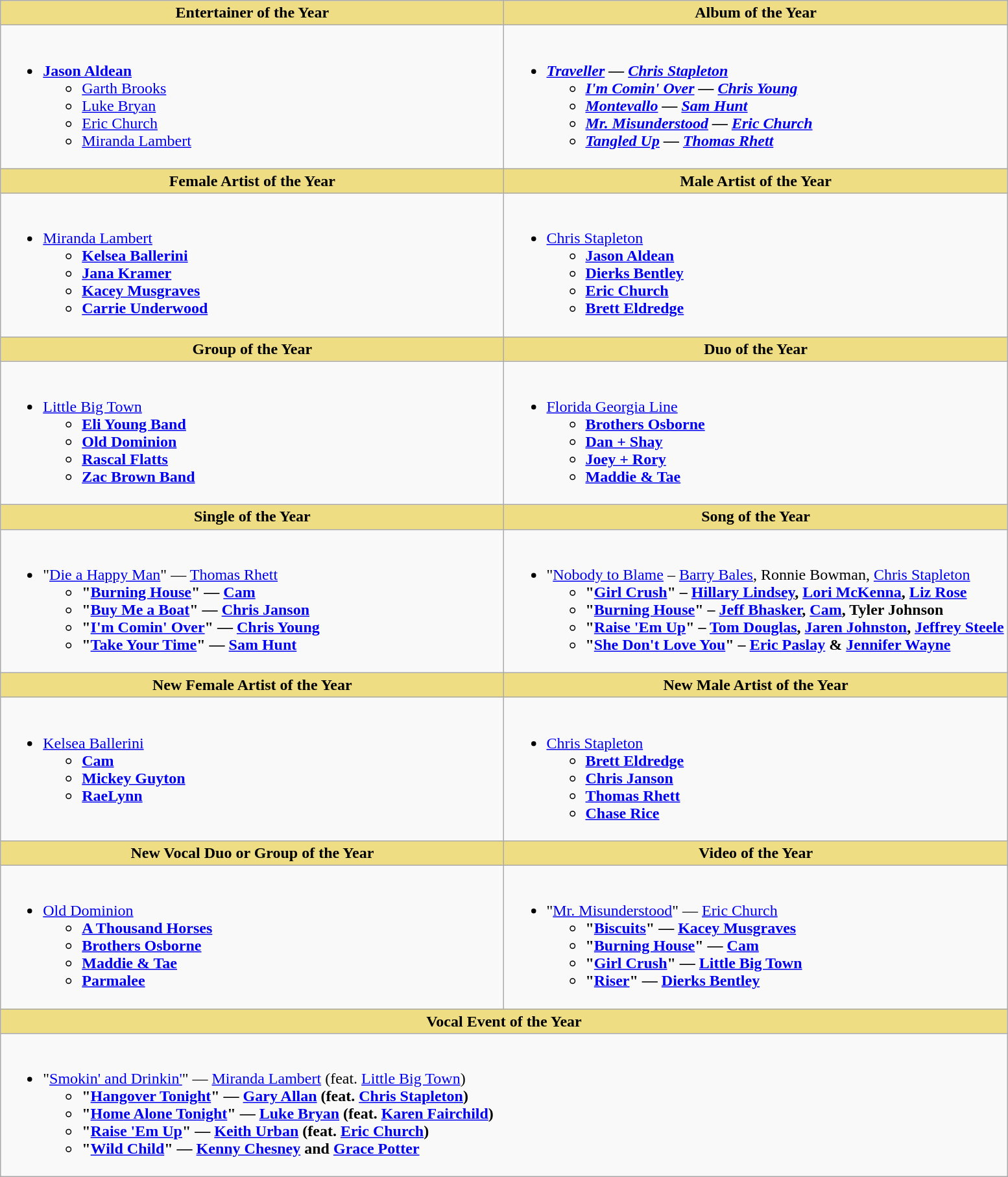<table class="wikitable">
<tr>
<th style="background:#EEDD85;" width="50%">Entertainer of the Year</th>
<th style="background:#EEDD85;" width="50%">Album of the Year</th>
</tr>
<tr>
<td valign="top"><br><ul><li><strong><a href='#'>Jason Aldean</a></strong><ul><li><a href='#'>Garth Brooks</a></li><li><a href='#'>Luke Bryan</a></li><li><a href='#'>Eric Church</a></li><li><a href='#'>Miranda Lambert</a></li></ul></li></ul></td>
<td><br><ul><li><strong><em><a href='#'>Traveller</a><em> — <a href='#'>Chris Stapleton</a><strong><ul><li></em><a href='#'>I'm Comin' Over</a><em> — <a href='#'>Chris Young</a></li><li></em><a href='#'>Montevallo</a><em> — <a href='#'>Sam Hunt</a></li><li></em><a href='#'>Mr. Misunderstood</a><em> — <a href='#'>Eric Church</a></li><li></em><a href='#'>Tangled Up</a><em> — <a href='#'>Thomas Rhett</a></li></ul></li></ul></td>
</tr>
<tr>
<th style="background:#EEDD82; width=50%">Female Artist of the Year</th>
<th style="background:#EEDD82; width=50%">Male Artist of the Year</th>
</tr>
<tr>
<td valign="top"><br><ul><li></strong><a href='#'>Miranda Lambert</a><strong><ul><li><a href='#'>Kelsea Ballerini</a></li><li><a href='#'>Jana Kramer</a></li><li><a href='#'>Kacey Musgraves</a></li><li><a href='#'>Carrie Underwood</a></li></ul></li></ul></td>
<td valign="top"><br><ul><li></strong><a href='#'>Chris Stapleton</a><strong><ul><li><a href='#'>Jason Aldean</a></li><li><a href='#'>Dierks Bentley</a></li><li><a href='#'>Eric Church</a></li><li><a href='#'>Brett Eldredge</a></li></ul></li></ul></td>
</tr>
<tr>
<th style="background:#EEDD82; width=50%">Group of the Year</th>
<th style="background:#EEDD82; width=50%">Duo of the Year</th>
</tr>
<tr>
<td valign="top"><br><ul><li></strong><a href='#'>Little Big Town</a><strong><ul><li><a href='#'>Eli Young Band</a></li><li><a href='#'>Old Dominion</a></li><li><a href='#'>Rascal Flatts</a></li><li><a href='#'>Zac Brown Band</a></li></ul></li></ul></td>
<td valign="top"><br><ul><li></strong><a href='#'>Florida Georgia Line</a><strong><ul><li><a href='#'>Brothers Osborne</a></li><li><a href='#'>Dan + Shay</a></li><li><a href='#'>Joey + Rory</a></li><li><a href='#'>Maddie & Tae</a></li></ul></li></ul></td>
</tr>
<tr>
<th style="background:#EEDD82; width=50%">Single of the Year</th>
<th style="background:#EEDD82; width=50%">Song of the Year</th>
</tr>
<tr>
<td valign="top"><br><ul><li></strong>"<a href='#'>Die a Happy Man</a>" — <a href='#'>Thomas Rhett</a><strong><ul><li>"<a href='#'>Burning House</a>" — <a href='#'>Cam</a></li><li>"<a href='#'>Buy Me a Boat</a>" — <a href='#'>Chris Janson</a></li><li>"<a href='#'>I'm Comin' Over</a>" — <a href='#'>Chris Young</a></li><li>"<a href='#'>Take Your Time</a>" — <a href='#'>Sam Hunt</a></li></ul></li></ul></td>
<td valign="top"><br><ul><li></strong>"<a href='#'>Nobody to Blame</a> – <a href='#'>Barry Bales</a>, Ronnie Bowman, <a href='#'>Chris Stapleton</a><strong><ul><li>"<a href='#'>Girl Crush</a>" – <a href='#'>Hillary Lindsey</a>, <a href='#'>Lori McKenna</a>, <a href='#'>Liz Rose</a></li><li>"<a href='#'>Burning House</a>" – <a href='#'>Jeff Bhasker</a>, <a href='#'>Cam</a>, Tyler Johnson</li><li>"<a href='#'>Raise 'Em Up</a>" – <a href='#'>Tom Douglas</a>, <a href='#'>Jaren Johnston</a>, <a href='#'>Jeffrey Steele</a></li><li>"<a href='#'>She Don't Love You</a>" – <a href='#'>Eric Paslay</a> & <a href='#'>Jennifer Wayne</a></li></ul></li></ul></td>
</tr>
<tr>
<th style="background:#EEDD82; width=50%">New Female Artist of the Year</th>
<th style="background:#EEDD82; width=50%">New Male Artist of the Year</th>
</tr>
<tr>
<td valign="top"><br><ul><li></strong><a href='#'>Kelsea Ballerini</a><strong><ul><li><a href='#'>Cam</a></li><li><a href='#'>Mickey Guyton</a></li><li><a href='#'>RaeLynn</a></li></ul></li></ul></td>
<td valign="top"><br><ul><li></strong><a href='#'>Chris Stapleton</a><strong><ul><li><a href='#'>Brett Eldredge</a></li><li><a href='#'>Chris Janson</a></li><li><a href='#'>Thomas Rhett</a></li><li><a href='#'>Chase Rice</a></li></ul></li></ul></td>
</tr>
<tr>
<th style="background:#EEDD82; width=50%">New Vocal Duo or Group of the Year</th>
<th style="background:#EEDD82; width=50%">Video of the Year</th>
</tr>
<tr>
<td valign="top"><br><ul><li></strong><a href='#'>Old Dominion</a><strong><ul><li><a href='#'>A Thousand Horses</a></li><li><a href='#'>Brothers Osborne</a></li><li><a href='#'>Maddie & Tae</a></li><li><a href='#'>Parmalee</a></li></ul></li></ul></td>
<td valign="top"><br><ul><li></strong>"<a href='#'>Mr. Misunderstood</a>" — <a href='#'>Eric Church</a><strong><ul><li>"<a href='#'>Biscuits</a>" — <a href='#'>Kacey Musgraves</a></li><li>"<a href='#'>Burning House</a>" — <a href='#'>Cam</a></li><li>"<a href='#'>Girl Crush</a>" — <a href='#'>Little Big Town</a></li><li>"<a href='#'>Riser</a>" — <a href='#'>Dierks Bentley</a></li></ul></li></ul></td>
</tr>
<tr>
<th colspan="2" style="background:#EEDD82; width=50%">Vocal Event of the Year</th>
</tr>
<tr>
<td colspan="2"><br><ul><li></strong>"<a href='#'>Smokin' and Drinkin'</a>" — <a href='#'>Miranda Lambert</a> (feat. <a href='#'>Little Big Town</a>)<strong><ul><li>"<a href='#'>Hangover Tonight</a>" — <a href='#'>Gary Allan</a> (feat. <a href='#'>Chris Stapleton</a>)</li><li>"<a href='#'>Home Alone Tonight</a>" — <a href='#'>Luke Bryan</a> (feat. <a href='#'>Karen Fairchild</a>)</li><li>"<a href='#'>Raise 'Em Up</a>" — <a href='#'>Keith Urban</a> (feat. <a href='#'>Eric Church</a>)</li><li>"<a href='#'>Wild Child</a>" — <a href='#'>Kenny Chesney</a> and <a href='#'>Grace Potter</a></li></ul></li></ul></td>
</tr>
</table>
